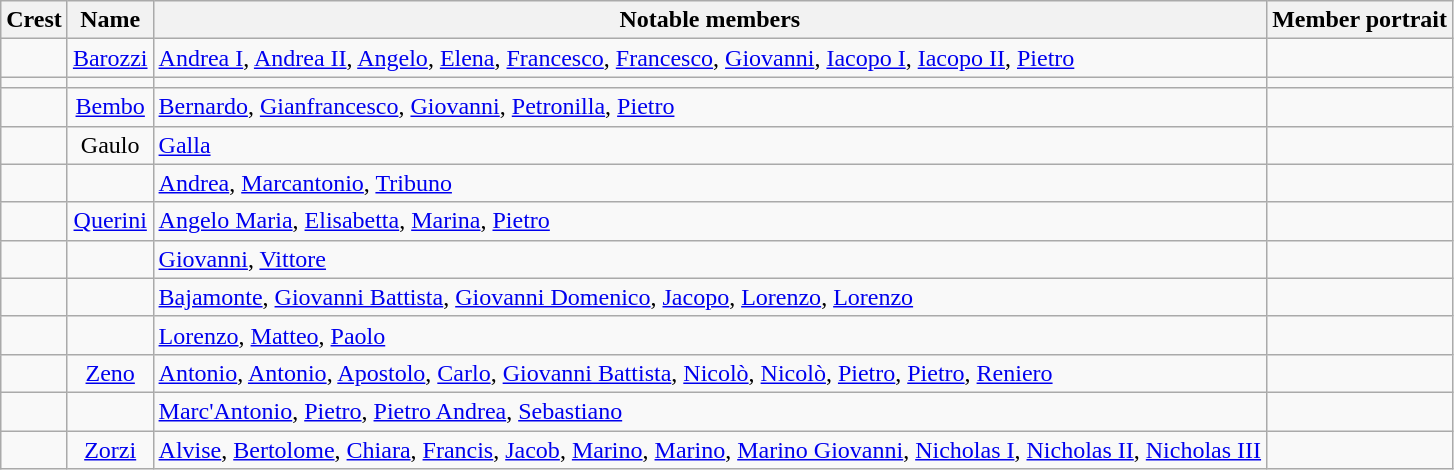<table class="wikitable">
<tr>
<th>Crest</th>
<th>Name</th>
<th>Notable members</th>
<th>Member portrait</th>
</tr>
<tr>
<td style="text-align:center"></td>
<td style="text-align:center"><a href='#'>Barozzi</a></td>
<td><a href='#'>Andrea I</a>, <a href='#'>Andrea II</a>, <a href='#'>Angelo</a>, <a href='#'>Elena</a>, <a href='#'>Francesco</a>, <a href='#'>Francesco</a>, <a href='#'>Giovanni</a>, <a href='#'>Iacopo I</a>, <a href='#'>Iacopo II</a>, <a href='#'>Pietro</a></td>
<td style="text-align:center"></td>
</tr>
<tr>
<td style="text-align:center"></td>
<td style="text-align:center"></td>
<td></td>
<td></td>
</tr>
<tr>
<td style="text-align:center"></td>
<td style="text-align:center"><a href='#'>Bembo</a></td>
<td><a href='#'>Bernardo</a>, <a href='#'>Gianfrancesco</a>, <a href='#'>Giovanni</a>, <a href='#'>Petronilla</a>, <a href='#'>Pietro</a></td>
<td style="text-align:center"></td>
</tr>
<tr>
<td style="text-align:center"></td>
<td style="text-align:center">Gaulo</td>
<td><a href='#'>Galla</a></td>
<td></td>
</tr>
<tr>
<td style="text-align:center"></td>
<td style="text-align:center"></td>
<td><a href='#'>Andrea</a>, <a href='#'>Marcantonio</a>, <a href='#'>Tribuno</a></td>
<td style="text-align:center"></td>
</tr>
<tr>
<td style="text-align:center"></td>
<td style="text-align:center"><a href='#'>Querini</a></td>
<td><a href='#'>Angelo Maria</a>, <a href='#'>Elisabetta</a>, <a href='#'>Marina</a>, <a href='#'>Pietro</a></td>
<td style="text-align:center"></td>
</tr>
<tr>
<td style="text-align:center"></td>
<td style="text-align:center"></td>
<td><a href='#'>Giovanni</a>, <a href='#'>Vittore</a></td>
<td style="text-align:center"></td>
</tr>
<tr>
<td style="text-align:center"></td>
<td style="text-align:center"></td>
<td><a href='#'>Bajamonte</a>, <a href='#'>Giovanni Battista</a>, <a href='#'>Giovanni Domenico</a>, <a href='#'>Jacopo</a>, <a href='#'>Lorenzo</a>, <a href='#'>Lorenzo</a></td>
<td style="text-align:center"></td>
</tr>
<tr>
<td style="text-align:center"></td>
<td style="text-align:center"></td>
<td><a href='#'>Lorenzo</a>, <a href='#'>Matteo</a>, <a href='#'>Paolo</a></td>
<td></td>
</tr>
<tr>
<td style="text-align:center"></td>
<td style="text-align:center"><a href='#'>Zeno</a></td>
<td><a href='#'>Antonio</a>, <a href='#'>Antonio</a>, <a href='#'>Apostolo</a>, <a href='#'>Carlo</a>, <a href='#'>Giovanni Battista</a>, <a href='#'>Nicolò</a>, <a href='#'>Nicolò</a>, <a href='#'>Pietro</a>, <a href='#'>Pietro</a>, <a href='#'>Reniero</a></td>
<td style="text-align:center"></td>
</tr>
<tr>
<td style="text-align:center"></td>
<td style="text-align:center"></td>
<td><a href='#'>Marc'Antonio</a>, <a href='#'>Pietro</a>, <a href='#'>Pietro Andrea</a>, <a href='#'>Sebastiano</a></td>
<td style="text-align:center"></td>
</tr>
<tr>
<td style="text-align:center"></td>
<td style="text-align:center"><a href='#'>Zorzi</a></td>
<td><a href='#'>Alvise</a>, <a href='#'>Bertolome</a>, <a href='#'>Chiara</a>, <a href='#'>Francis</a>, <a href='#'>Jacob</a>, <a href='#'>Marino</a>, <a href='#'>Marino</a>, <a href='#'>Marino Giovanni</a>, <a href='#'>Nicholas I</a>, <a href='#'>Nicholas II</a>, <a href='#'>Nicholas III</a></td>
<td style="text-align:center"></td>
</tr>
</table>
